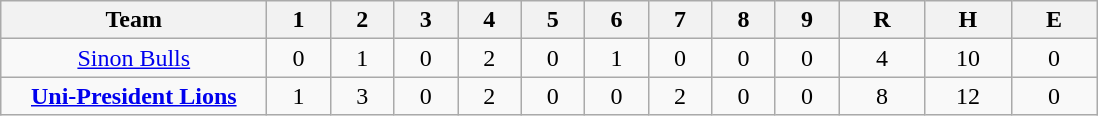<table class=wikitable style="text-align:center">
<tr>
<th width = "170">Team</th>
<th width = "35">1</th>
<th width = "35">2</th>
<th width = "35">3</th>
<th width = "35">4</th>
<th width = "35">5</th>
<th width = "35">6</th>
<th width = "35">7</th>
<th width = "35">8</th>
<th width = "35">9</th>
<th width = "50">R</th>
<th width = "50">H</th>
<th width = "50">E</th>
</tr>
<tr>
<td><a href='#'>Sinon Bulls</a></td>
<td>0</td>
<td>1</td>
<td>0</td>
<td>2</td>
<td>0</td>
<td>1</td>
<td>0</td>
<td>0</td>
<td>0</td>
<td>4</td>
<td>10</td>
<td>0</td>
</tr>
<tr>
<td><strong><a href='#'>Uni-President Lions</a></strong></td>
<td>1</td>
<td>3</td>
<td>0</td>
<td>2</td>
<td>0</td>
<td>0</td>
<td>2</td>
<td>0</td>
<td>0</td>
<td>8</td>
<td>12</td>
<td>0</td>
</tr>
</table>
